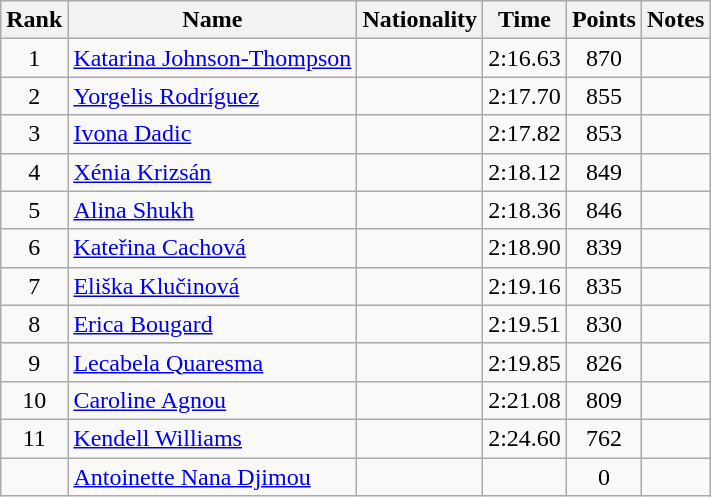<table class="wikitable sortable" style="text-align:center">
<tr>
<th>Rank</th>
<th>Name</th>
<th>Nationality</th>
<th>Time</th>
<th>Points</th>
<th>Notes</th>
</tr>
<tr>
<td>1</td>
<td align="left"><a href='#'>Katarina Johnson-Thompson</a></td>
<td align=left></td>
<td>2:16.63</td>
<td>870</td>
<td></td>
</tr>
<tr>
<td>2</td>
<td align="left"><a href='#'>Yorgelis Rodríguez</a></td>
<td align=left></td>
<td>2:17.70</td>
<td>855</td>
<td></td>
</tr>
<tr>
<td>3</td>
<td align="left"><a href='#'>Ivona Dadic</a></td>
<td align=left></td>
<td>2:17.82</td>
<td>853</td>
<td></td>
</tr>
<tr>
<td>4</td>
<td align="left"><a href='#'>Xénia Krizsán</a></td>
<td align=left></td>
<td>2:18.12</td>
<td>849</td>
<td></td>
</tr>
<tr>
<td>5</td>
<td align="left"><a href='#'>Alina Shukh</a></td>
<td align=left></td>
<td>2:18.36</td>
<td>846</td>
<td></td>
</tr>
<tr>
<td>6</td>
<td align="left"><a href='#'>Kateřina Cachová</a></td>
<td align=left></td>
<td>2:18.90</td>
<td>839</td>
<td></td>
</tr>
<tr>
<td>7</td>
<td align="left"><a href='#'>Eliška Klučinová</a></td>
<td align=left></td>
<td>2:19.16</td>
<td>835</td>
<td></td>
</tr>
<tr>
<td>8</td>
<td align="left"><a href='#'>Erica Bougard</a></td>
<td align=left></td>
<td>2:19.51</td>
<td>830</td>
<td></td>
</tr>
<tr>
<td>9</td>
<td align="left"><a href='#'>Lecabela Quaresma</a></td>
<td align=left></td>
<td>2:19.85</td>
<td>826</td>
<td></td>
</tr>
<tr>
<td>10</td>
<td align="left"><a href='#'>Caroline Agnou</a></td>
<td align=left></td>
<td>2:21.08</td>
<td>809</td>
<td></td>
</tr>
<tr>
<td>11</td>
<td align="left"><a href='#'>Kendell Williams</a></td>
<td align=left></td>
<td>2:24.60</td>
<td>762</td>
<td></td>
</tr>
<tr>
<td></td>
<td align="left"><a href='#'>Antoinette Nana Djimou</a></td>
<td align=left></td>
<td></td>
<td>0</td>
<td></td>
</tr>
</table>
